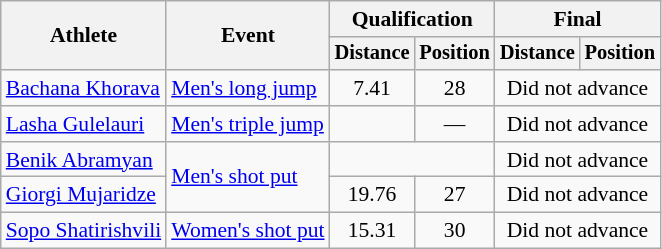<table class=wikitable style=font-size:90%;>
<tr>
<th rowspan=2>Athlete</th>
<th rowspan=2>Event</th>
<th colspan=2>Qualification</th>
<th colspan=2>Final</th>
</tr>
<tr style=font-size:95%>
<th>Distance</th>
<th>Position</th>
<th>Distance</th>
<th>Position</th>
</tr>
<tr align=center>
<td align=left><a href='#'>Bachana Khorava</a></td>
<td align=left><a href='#'>Men's long jump</a></td>
<td>7.41</td>
<td>28</td>
<td colspan="2">Did not advance</td>
</tr>
<tr align=center>
<td align=left><a href='#'>Lasha Gulelauri</a></td>
<td align=left><a href='#'>Men's triple jump</a></td>
<td></td>
<td>—</td>
<td colspan="2">Did not advance</td>
</tr>
<tr align=center>
<td align=left><a href='#'>Benik Abramyan</a></td>
<td align=left rowspan=2><a href='#'>Men's shot put</a></td>
<td colspan="2"></td>
<td colspan="2">Did not advance</td>
</tr>
<tr align=center>
<td align=left><a href='#'>Giorgi Mujaridze</a></td>
<td>19.76</td>
<td>27</td>
<td colspan="2">Did not advance</td>
</tr>
<tr align=center>
<td align=left><a href='#'>Sopo Shatirishvili</a></td>
<td align=left><a href='#'>Women's shot put</a></td>
<td>15.31</td>
<td>30</td>
<td colspan="2">Did not advance</td>
</tr>
</table>
